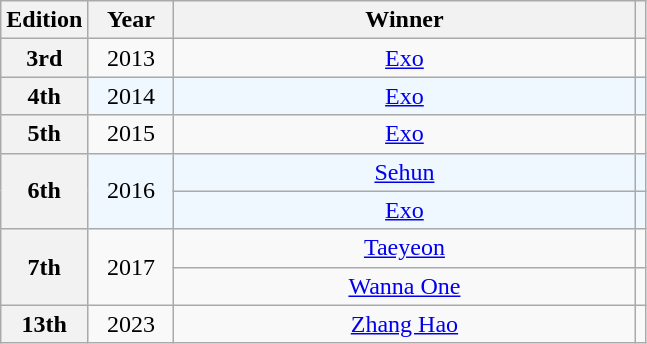<table class="wikitable plainrowheaders" style="text-align: center">
<tr>
<th scope="col" width="50">Edition</th>
<th scope="col" width="50">Year</th>
<th scope="col" width="300">Winner</th>
<th scope="col"></th>
</tr>
<tr>
<th scope="row" style="text-align:center">3rd</th>
<td>2013</td>
<td><a href='#'>Exo</a></td>
<td></td>
</tr>
<tr style="background:#F0F8FF">
<th scope="row" style="text-align:center">4th</th>
<td>2014</td>
<td><a href='#'>Exo</a></td>
<td></td>
</tr>
<tr>
<th scope="row" style="text-align:center">5th</th>
<td>2015</td>
<td><a href='#'>Exo</a></td>
<td></td>
</tr>
<tr style="background:#F0F8FF">
<th scope="row" style="text-align:center" rowspan="2">6th</th>
<td rowspan="2">2016</td>
<td><a href='#'>Sehun</a></td>
<td></td>
</tr>
<tr style="background:#F0F8FF">
<td><a href='#'>Exo</a></td>
<td></td>
</tr>
<tr>
<th scope="row" style="text-align:center" rowspan="2">7th</th>
<td rowspan="2">2017</td>
<td><a href='#'>Taeyeon</a></td>
<td></td>
</tr>
<tr>
<td><a href='#'>Wanna One</a></td>
<td></td>
</tr>
<tr>
<th scope="row" style="text-align:center">13th</th>
<td>2023</td>
<td><a href='#'>Zhang Hao</a></td>
<td></td>
</tr>
</table>
